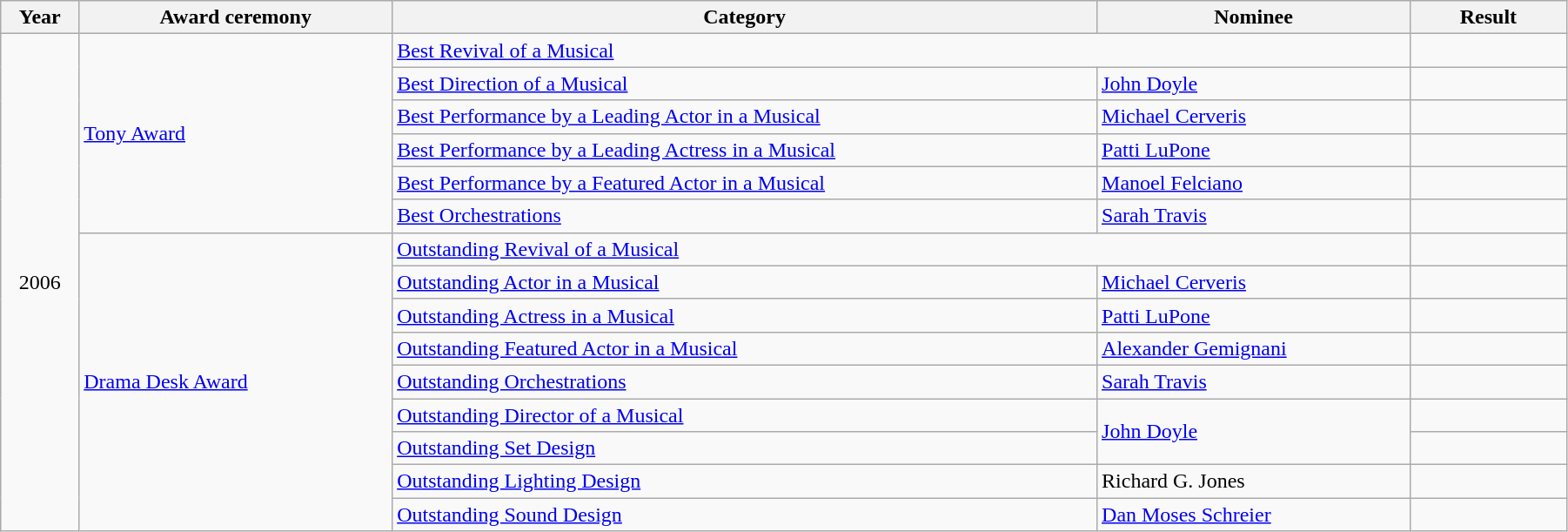<table class="wikitable" width="95%">
<tr>
<th width="5%">Year</th>
<th width="20%">Award ceremony</th>
<th width="45%">Category</th>
<th width="20%">Nominee</th>
<th width="10%">Result</th>
</tr>
<tr>
<td rowspan="15" align="center">2006</td>
<td rowspan="6"><a href='#'>Tony Award</a></td>
<td colspan="2"><a href='#'>Best Revival of a Musical</a></td>
<td></td>
</tr>
<tr>
<td><a href='#'>Best Direction of a Musical</a></td>
<td><a href='#'>John Doyle</a></td>
<td></td>
</tr>
<tr>
<td><a href='#'>Best Performance by a Leading Actor in a Musical</a></td>
<td><a href='#'>Michael Cerveris</a></td>
<td></td>
</tr>
<tr>
<td><a href='#'>Best Performance by a Leading Actress in a Musical</a></td>
<td><a href='#'>Patti LuPone</a></td>
<td></td>
</tr>
<tr>
<td><a href='#'>Best Performance by a Featured Actor in a Musical</a></td>
<td><a href='#'>Manoel Felciano</a></td>
<td></td>
</tr>
<tr>
<td><a href='#'>Best Orchestrations</a></td>
<td><a href='#'>Sarah Travis</a></td>
<td></td>
</tr>
<tr>
<td rowspan="9"><a href='#'>Drama Desk Award</a></td>
<td colspan="2"><a href='#'>Outstanding Revival of a Musical</a></td>
<td></td>
</tr>
<tr>
<td><a href='#'>Outstanding Actor in a Musical</a></td>
<td><a href='#'>Michael Cerveris</a></td>
<td></td>
</tr>
<tr>
<td><a href='#'>Outstanding Actress in a Musical</a></td>
<td><a href='#'>Patti LuPone</a></td>
<td></td>
</tr>
<tr>
<td><a href='#'>Outstanding Featured Actor in a Musical</a></td>
<td><a href='#'>Alexander Gemignani</a></td>
<td></td>
</tr>
<tr>
<td><a href='#'>Outstanding Orchestrations</a></td>
<td><a href='#'>Sarah Travis</a></td>
<td></td>
</tr>
<tr>
<td><a href='#'>Outstanding Director of a Musical</a></td>
<td rowspan="2"><a href='#'>John Doyle</a></td>
<td></td>
</tr>
<tr>
<td><a href='#'>Outstanding Set Design</a></td>
<td></td>
</tr>
<tr>
<td><a href='#'>Outstanding Lighting Design</a></td>
<td>Richard G. Jones</td>
<td></td>
</tr>
<tr>
<td><a href='#'>Outstanding Sound Design</a></td>
<td><a href='#'>Dan Moses Schreier</a></td>
<td></td>
</tr>
</table>
